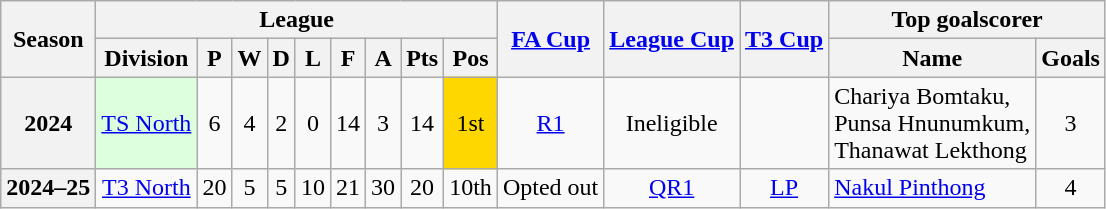<table class="wikitable" style="text-align: center">
<tr>
<th rowspan=2>Season</th>
<th colspan=9>League</th>
<th rowspan=2><a href='#'>FA Cup</a></th>
<th rowspan=2><a href='#'>League Cup</a></th>
<th rowspan=2><a href='#'>T3 Cup</a></th>
<th colspan=2>Top goalscorer</th>
</tr>
<tr>
<th>Division</th>
<th>P</th>
<th>W</th>
<th>D</th>
<th>L</th>
<th>F</th>
<th>A</th>
<th>Pts</th>
<th>Pos</th>
<th>Name</th>
<th>Goals</th>
</tr>
<tr>
<th>2024</th>
<td bgcolor="#DDFFDD"><a href='#'>TS North</a></td>
<td>6</td>
<td>4</td>
<td>2</td>
<td>0</td>
<td>14</td>
<td>3</td>
<td>14</td>
<td bgcolor=gold>1st</td>
<td><a href='#'>R1</a></td>
<td>Ineligible</td>
<td></td>
<td align="left"> Chariya Bomtaku,<br> Punsa Hnunumkum,<br> Thanawat Lekthong</td>
<td>3</td>
</tr>
<tr>
<th>2024–25</th>
<td><a href='#'>T3 North</a></td>
<td>20</td>
<td>5</td>
<td>5</td>
<td>10</td>
<td>21</td>
<td>30</td>
<td>20</td>
<td>10th</td>
<td>Opted out</td>
<td><a href='#'>QR1</a></td>
<td><a href='#'>LP</a></td>
<td align="left"> <a href='#'>Nakul Pinthong</a></td>
<td>4</td>
</tr>
</table>
